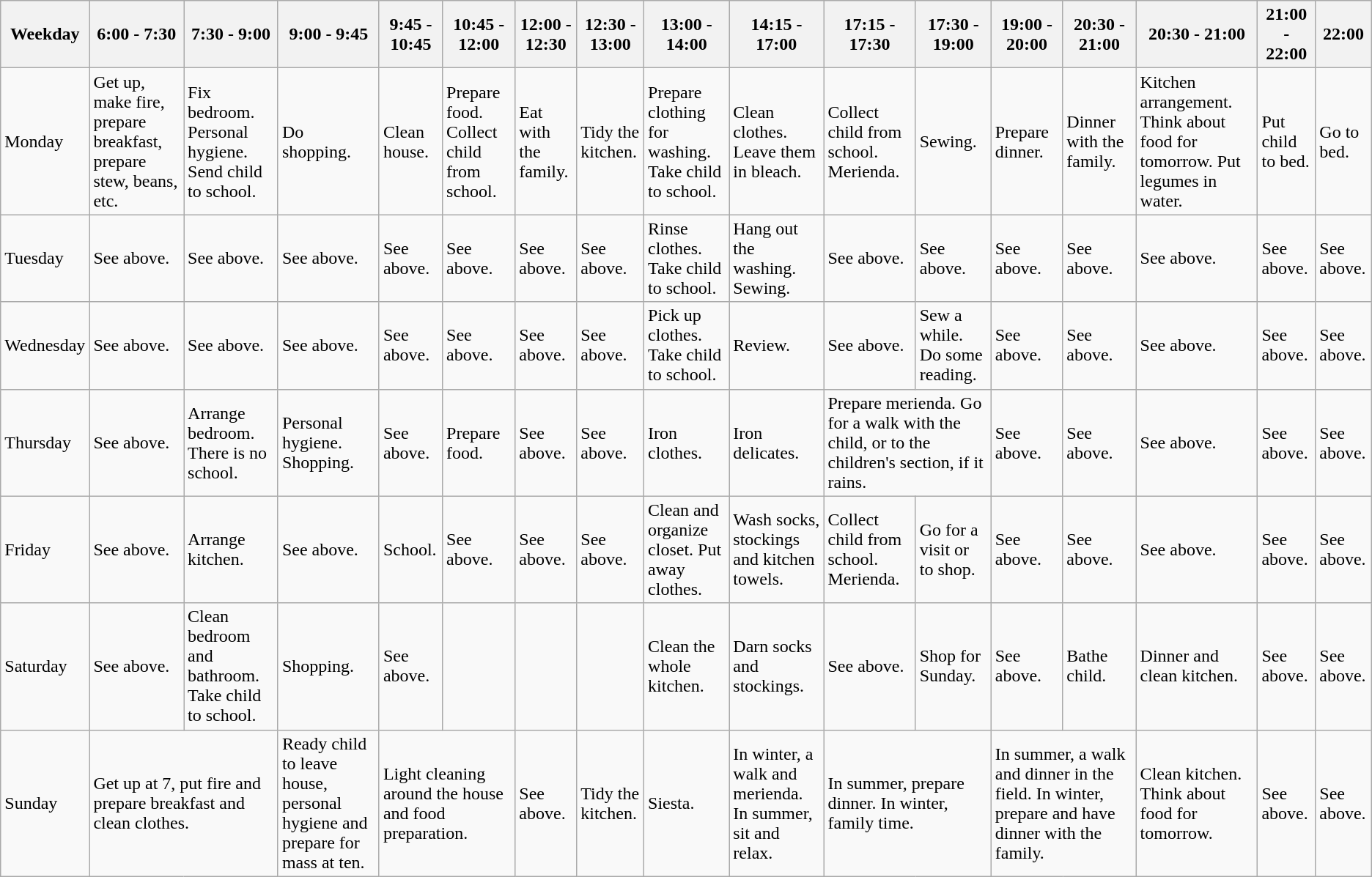<table class="wikitable sortable">
<tr>
<th>Weekday</th>
<th>6:00 - 7:30</th>
<th>7:30 - 9:00</th>
<th>9:00 - 9:45</th>
<th>9:45 - 10:45</th>
<th>10:45 - 12:00</th>
<th>12:00 - 12:30</th>
<th>12:30 - 13:00</th>
<th>13:00 - 14:00</th>
<th>14:15 - 17:00</th>
<th>17:15 - 17:30</th>
<th>17:30 - 19:00</th>
<th>19:00 - 20:00</th>
<th>20:30 - 21:00</th>
<th>20:30 - 21:00</th>
<th>21:00 - 22:00</th>
<th>22:00</th>
</tr>
<tr>
<td>Monday</td>
<td>Get up, make fire, prepare breakfast, prepare stew, beans, etc.</td>
<td>Fix bedroom. Personal hygiene. Send child to school.</td>
<td>Do shopping.</td>
<td>Clean house.</td>
<td>Prepare food. Collect child from school.</td>
<td>Eat with the family.</td>
<td>Tidy the kitchen.</td>
<td>Prepare clothing for washing. Take child to school.</td>
<td>Clean clothes. Leave them in bleach.</td>
<td>Collect child from school. Merienda.</td>
<td>Sewing.</td>
<td>Prepare dinner.</td>
<td>Dinner with the family.</td>
<td>Kitchen arrangement. Think about food for tomorrow. Put legumes in water.</td>
<td>Put child to bed.</td>
<td>Go to bed.</td>
</tr>
<tr>
<td>Tuesday</td>
<td>See above.</td>
<td>See above.</td>
<td>See above.</td>
<td>See above.</td>
<td>See above.</td>
<td>See above.</td>
<td>See above.</td>
<td>Rinse clothes. Take child to school.</td>
<td>Hang out the washing. Sewing.</td>
<td>See above.</td>
<td>See above.</td>
<td>See above.</td>
<td>See above.</td>
<td>See above.</td>
<td>See above.</td>
<td>See above.</td>
</tr>
<tr>
<td>Wednesday</td>
<td>See above.</td>
<td>See above.</td>
<td>See above.</td>
<td>See above.</td>
<td>See above.</td>
<td>See above.</td>
<td>See above.</td>
<td>Pick up clothes. Take child to school.</td>
<td>Review.</td>
<td>See above.</td>
<td>Sew a while. Do some reading.</td>
<td>See above.</td>
<td>See above.</td>
<td>See above.</td>
<td>See above.</td>
<td>See above.</td>
</tr>
<tr>
<td>Thursday</td>
<td>See above.</td>
<td>Arrange bedroom. There is no school.</td>
<td>Personal hygiene. Shopping.</td>
<td>See above.</td>
<td>Prepare food.</td>
<td>See above.</td>
<td>See above.</td>
<td>Iron clothes.</td>
<td>Iron delicates.</td>
<td colspan="2">Prepare merienda. Go for a walk with the child, or to the children's section, if it rains.</td>
<td>See above.</td>
<td>See above.</td>
<td>See above.</td>
<td>See above.</td>
<td>See above.</td>
</tr>
<tr>
<td>Friday</td>
<td>See above.</td>
<td>Arrange kitchen.</td>
<td>See above.</td>
<td>School.</td>
<td>See above.</td>
<td>See above.</td>
<td>See above.</td>
<td>Clean and organize closet. Put away clothes.</td>
<td>Wash socks, stockings and kitchen towels.</td>
<td>Collect child from school. Merienda.</td>
<td>Go for a visit or to shop.</td>
<td>See above.</td>
<td>See above.</td>
<td>See above.</td>
<td>See above.</td>
<td>See above.</td>
</tr>
<tr>
<td>Saturday</td>
<td>See above.</td>
<td>Clean bedroom and bathroom. Take child to school.</td>
<td>Shopping.</td>
<td>See above.</td>
<td></td>
<td></td>
<td></td>
<td>Clean the whole kitchen.</td>
<td>Darn socks and stockings.</td>
<td>See above.</td>
<td>Shop for Sunday.</td>
<td>See above.</td>
<td>Bathe child.</td>
<td>Dinner and clean kitchen.</td>
<td>See above.</td>
<td>See above.</td>
</tr>
<tr>
<td>Sunday</td>
<td colspan="2">Get up at 7, put fire and prepare breakfast and clean clothes.</td>
<td>Ready child to leave house, personal hygiene and prepare for mass at ten.</td>
<td colspan="2">Light cleaning around the house and food preparation.</td>
<td>See above.</td>
<td>Tidy the kitchen.</td>
<td>Siesta.</td>
<td>In winter, a walk and merienda. In summer, sit and relax.</td>
<td colspan="2">In summer, prepare dinner. In winter, family time.</td>
<td colspan="2">In summer, a walk and dinner in the field. In winter, prepare and have dinner with the family.</td>
<td>Clean kitchen. Think about food for tomorrow.</td>
<td>See above.</td>
<td>See above.</td>
</tr>
</table>
